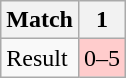<table class="wikitable">
<tr>
<th>Match</th>
<th>1</th>
</tr>
<tr>
<td>Result</td>
<td bgcolor="#FFCCCC">0–5</td>
</tr>
</table>
